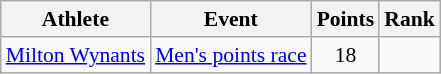<table class=wikitable style=font-size:90%;text-align:center>
<tr>
<th>Athlete</th>
<th>Event</th>
<th>Points</th>
<th>Rank</th>
</tr>
<tr>
<td align=left><a href='#'>Milton Wynants</a></td>
<td align=left><a href='#'>Men's points race</a></td>
<td>18</td>
<td></td>
</tr>
</table>
